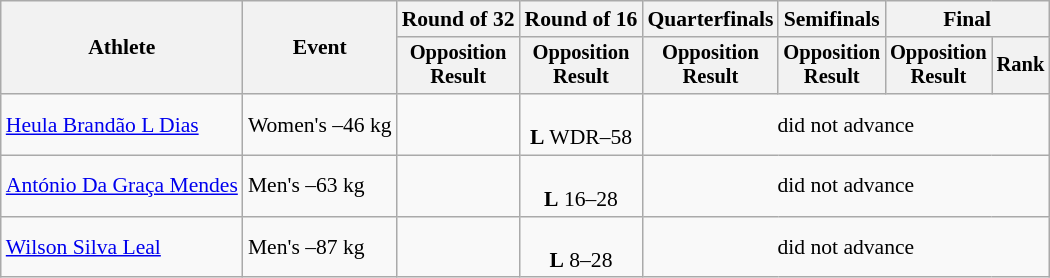<table class="wikitable" style="text-align:left; font-size:90%">
<tr>
<th rowspan="2">Athlete</th>
<th rowspan="2">Event</th>
<th>Round of 32</th>
<th>Round of 16</th>
<th>Quarterfinals</th>
<th>Semifinals</th>
<th colspan=2>Final</th>
</tr>
<tr style="font-size: 95%">
<th>Opposition<br>Result</th>
<th>Opposition<br>Result</th>
<th>Opposition<br>Result</th>
<th>Opposition<br>Result</th>
<th>Opposition<br>Result</th>
<th>Rank</th>
</tr>
<tr align=center>
<td align=left><a href='#'>Heula Brandão L Dias</a></td>
<td align=left>Women's –46 kg</td>
<td></td>
<td><br><strong>L</strong> WDR–58</td>
<td colspan=4>did not advance</td>
</tr>
<tr align=center>
<td align=left><a href='#'>António Da Graça Mendes</a></td>
<td align=left>Men's –63 kg</td>
<td></td>
<td><br><strong>L</strong> 16–28</td>
<td colspan=4>did not advance</td>
</tr>
<tr align=center>
<td align=left><a href='#'>Wilson Silva Leal</a></td>
<td align=left>Men's –87 kg</td>
<td></td>
<td><br><strong>L</strong> 8–28</td>
<td colspan=4>did not advance</td>
</tr>
</table>
